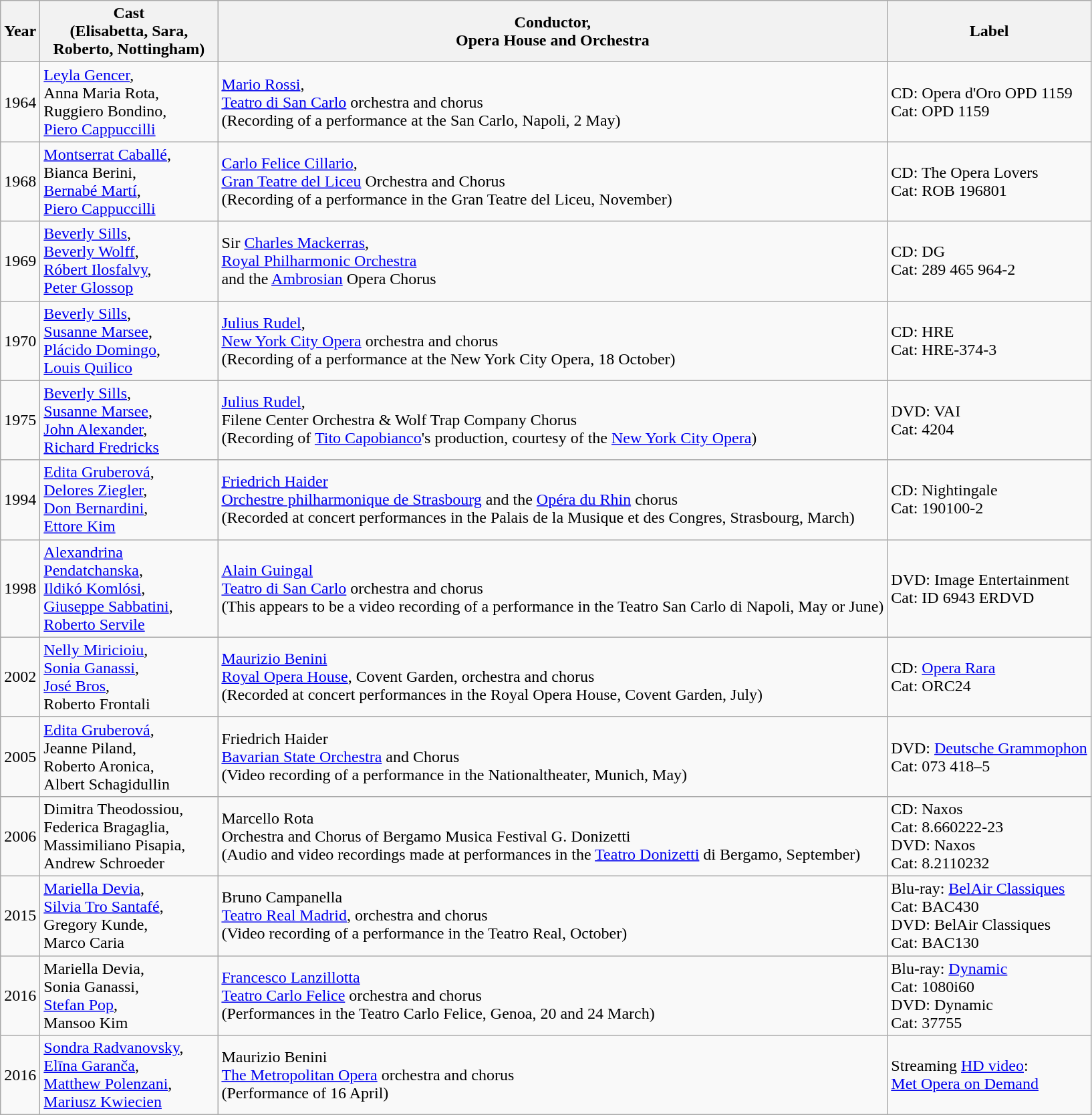<table class="wikitable">
<tr>
<th>Year</th>
<th width="170">Cast<br>(Elisabetta, Sara,<br>Roberto, Nottingham)</th>
<th>Conductor,<br>Opera House and Orchestra</th>
<th>Label</th>
</tr>
<tr>
<td>1964</td>
<td><a href='#'>Leyla Gencer</a>,<br>Anna Maria Rota,<br>Ruggiero Bondino,<br><a href='#'>Piero Cappuccilli</a></td>
<td><a href='#'>Mario Rossi</a>,<br><a href='#'>Teatro di San Carlo</a> orchestra and chorus<br>(Recording of a performance at the San Carlo, Napoli, 2 May)</td>
<td>CD: Opera d'Oro OPD 1159<br>Cat: OPD 1159</td>
</tr>
<tr>
<td>1968</td>
<td><a href='#'>Montserrat Caballé</a>,<br>Bianca Berini,<br><a href='#'>Bernabé Martí</a>,<br><a href='#'>Piero Cappuccilli</a></td>
<td><a href='#'>Carlo Felice Cillario</a>,<br><a href='#'>Gran Teatre del Liceu</a> Orchestra and Chorus<br>(Recording of a performance in the Gran Teatre del Liceu, November)</td>
<td>CD: The Opera Lovers<br>Cat: ROB 196801</td>
</tr>
<tr>
<td>1969</td>
<td><a href='#'>Beverly Sills</a>,<br><a href='#'>Beverly Wolff</a>,<br><a href='#'>Róbert Ilosfalvy</a>,<br><a href='#'>Peter Glossop</a></td>
<td>Sir <a href='#'>Charles Mackerras</a>,<br><a href='#'>Royal Philharmonic Orchestra</a><br>and the <a href='#'>Ambrosian</a> Opera Chorus</td>
<td>CD: DG<br>Cat: 289 465 964-2</td>
</tr>
<tr>
<td>1970</td>
<td><a href='#'>Beverly Sills</a>,<br><a href='#'>Susanne Marsee</a>,<br><a href='#'>Plácido Domingo</a>,<br><a href='#'>Louis Quilico</a></td>
<td><a href='#'>Julius Rudel</a>,<br><a href='#'>New York City Opera</a> orchestra and chorus<br>(Recording of a performance at the New York City Opera, 18 October)</td>
<td>CD: HRE<br>Cat: HRE-374-3</td>
</tr>
<tr>
<td>1975</td>
<td><a href='#'>Beverly Sills</a>,<br><a href='#'>Susanne Marsee</a>,<br><a href='#'>John Alexander</a>,<br><a href='#'>Richard Fredricks</a></td>
<td><a href='#'>Julius Rudel</a>,<br>Filene Center Orchestra & Wolf Trap Company Chorus<br>(Recording of <a href='#'>Tito Capobianco</a>'s production, courtesy of the <a href='#'>New York City Opera</a>)</td>
<td>DVD: VAI<br>Cat: 4204</td>
</tr>
<tr>
<td>1994</td>
<td><a href='#'>Edita Gruberová</a>,<br><a href='#'>Delores Ziegler</a>,<br><a href='#'>Don Bernardini</a>,<br><a href='#'>Ettore Kim</a></td>
<td><a href='#'>Friedrich Haider</a><br><a href='#'>Orchestre philharmonique de Strasbourg</a> and the <a href='#'>Opéra du Rhin</a> chorus<br>(Recorded at concert performances in the Palais de la Musique et des Congres, Strasbourg, March)</td>
<td>CD: Nightingale<br>Cat: 190100-2</td>
</tr>
<tr>
<td>1998</td>
<td><a href='#'>Alexandrina Pendatchanska</a>,<br><a href='#'>Ildikó Komlósi</a>,<br><a href='#'>Giuseppe Sabbatini</a>,<br><a href='#'>Roberto Servile</a></td>
<td><a href='#'>Alain Guingal</a><br><a href='#'>Teatro di San Carlo</a> orchestra and chorus<br>(This appears to be a video recording of a performance in the Teatro San Carlo di Napoli, May or June)</td>
<td>DVD: Image Entertainment<br>Cat: ID 6943 ERDVD</td>
</tr>
<tr>
<td>2002</td>
<td><a href='#'>Nelly Miricioiu</a>,<br><a href='#'>Sonia Ganassi</a>,<br><a href='#'>José Bros</a>,<br>Roberto Frontali</td>
<td><a href='#'>Maurizio Benini</a><br><a href='#'>Royal Opera House</a>, Covent Garden, orchestra and chorus<br>(Recorded at concert performances in the Royal Opera House, Covent Garden, July)</td>
<td>CD: <a href='#'>Opera Rara</a><br>Cat: ORC24</td>
</tr>
<tr>
<td>2005</td>
<td><a href='#'>Edita Gruberová</a>,<br>Jeanne Piland,<br>Roberto Aronica,<br>Albert Schagidullin</td>
<td>Friedrich Haider<br><a href='#'>Bavarian State Orchestra</a> and Chorus<br>(Video recording of a performance in the Nationaltheater, Munich, May)</td>
<td>DVD: <a href='#'>Deutsche Grammophon</a><br>Cat: 073 418–5</td>
</tr>
<tr>
<td>2006</td>
<td>Dimitra Theodossiou,<br>Federica Bragaglia,<br>Massimiliano Pisapia,<br>Andrew Schroeder</td>
<td>Marcello Rota<br>Orchestra and Chorus of Bergamo Musica Festival G. Donizetti<br>(Audio and video recordings made at performances in the <a href='#'>Teatro Donizetti</a> di Bergamo, September)</td>
<td>CD: Naxos<br>Cat: 8.660222-23<br>DVD: Naxos<br>Cat: 8.2110232</td>
</tr>
<tr>
<td>2015</td>
<td><a href='#'>Mariella Devia</a>,<br><a href='#'>Silvia Tro Santafé</a>,<br>Gregory Kunde,<br>Marco Caria</td>
<td>Bruno Campanella<br><a href='#'>Teatro Real Madrid</a>, orchestra and chorus<br>(Video recording of a performance in the Teatro Real, October)</td>
<td>Blu-ray: <a href='#'>BelAir Classiques</a><br>Cat: BAC430<br>DVD: BelAir Classiques<br>Cat: BAC130</td>
</tr>
<tr>
<td>2016</td>
<td>Mariella Devia,<br>Sonia Ganassi,<br><a href='#'>Stefan Pop</a>,<br>Mansoo Kim</td>
<td><a href='#'>Francesco Lanzillotta</a><br><a href='#'>Teatro Carlo Felice</a> orchestra and chorus<br>(Performances in the Teatro Carlo Felice, Genoa, 20 and 24  March)</td>
<td>Blu-ray: <a href='#'>Dynamic</a><br>Cat: 1080i60<br>DVD: Dynamic<br>Cat: 37755</td>
</tr>
<tr>
<td>2016</td>
<td><a href='#'>Sondra Radvanovsky</a>,<br><a href='#'>Elīna Garanča</a>,<br><a href='#'>Matthew Polenzani</a>,<br><a href='#'>Mariusz Kwiecien</a></td>
<td>Maurizio Benini<br><a href='#'>The Metropolitan Opera</a> orchestra and chorus<br>(Performance of 16 April)</td>
<td>Streaming <a href='#'>HD video</a>:<br><a href='#'>Met Opera on Demand</a></td>
</tr>
</table>
